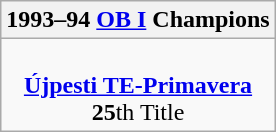<table class=wikitable style="text-align:center; margin:auto">
<tr>
<th>1993–94 <a href='#'>OB I</a> Champions</th>
</tr>
<tr>
<td><br><strong><a href='#'>Újpesti TE-Primavera</a></strong><br><strong>25</strong>th Title</td>
</tr>
</table>
